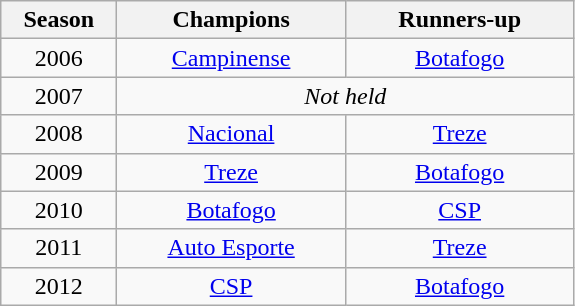<table class="wikitable" style="text-align:center; margin-left:1em;">
<tr>
<th style="width:70px">Season</th>
<th style="width:145px">Champions</th>
<th style="width:145px">Runners-up</th>
</tr>
<tr>
<td>2006</td>
<td><a href='#'>Campinense</a></td>
<td><a href='#'>Botafogo</a></td>
</tr>
<tr>
<td>2007</td>
<td colspan=2><em>Not held</em></td>
</tr>
<tr>
<td>2008</td>
<td><a href='#'>Nacional</a></td>
<td><a href='#'>Treze</a></td>
</tr>
<tr>
<td>2009</td>
<td><a href='#'>Treze</a></td>
<td><a href='#'>Botafogo</a></td>
</tr>
<tr>
<td>2010</td>
<td><a href='#'>Botafogo</a></td>
<td><a href='#'>CSP</a></td>
</tr>
<tr>
<td>2011</td>
<td><a href='#'>Auto Esporte</a></td>
<td><a href='#'>Treze</a></td>
</tr>
<tr>
<td>2012</td>
<td><a href='#'>CSP</a></td>
<td><a href='#'>Botafogo</a></td>
</tr>
</table>
